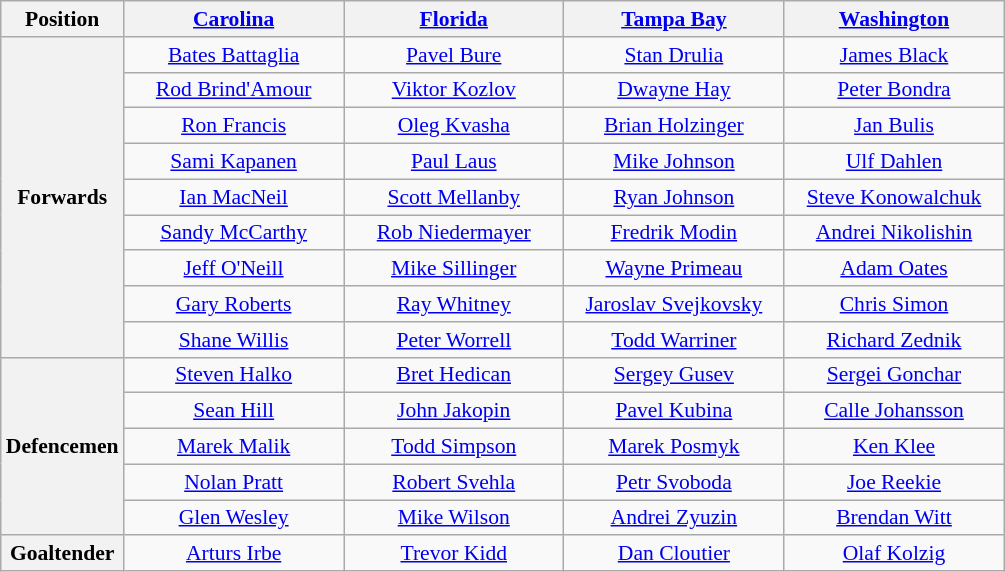<table class="wikitable" style="font-size:90%;text-align:center;">
<tr>
<th scope=col>Position</th>
<th scope=col width="140"><a href='#'>Carolina</a></th>
<th scope=col width="140"><a href='#'>Florida</a></th>
<th scope=col width="140"><a href='#'>Tampa Bay</a></th>
<th scope=col width="140"><a href='#'>Washington</a></th>
</tr>
<tr>
<th scope="row" rowspan="9">Forwards</th>
<td><a href='#'>Bates Battaglia</a></td>
<td><a href='#'>Pavel Bure</a></td>
<td><a href='#'>Stan Drulia</a></td>
<td><a href='#'>James Black</a></td>
</tr>
<tr>
<td><a href='#'>Rod Brind'Amour</a></td>
<td><a href='#'>Viktor Kozlov</a></td>
<td><a href='#'>Dwayne Hay</a></td>
<td><a href='#'>Peter Bondra</a></td>
</tr>
<tr>
<td><a href='#'>Ron Francis</a></td>
<td><a href='#'>Oleg Kvasha</a></td>
<td><a href='#'>Brian Holzinger</a></td>
<td><a href='#'>Jan Bulis</a></td>
</tr>
<tr>
<td><a href='#'>Sami Kapanen</a></td>
<td><a href='#'>Paul Laus</a></td>
<td><a href='#'>Mike Johnson</a></td>
<td><a href='#'>Ulf Dahlen</a></td>
</tr>
<tr>
<td><a href='#'>Ian MacNeil</a></td>
<td><a href='#'>Scott Mellanby</a></td>
<td><a href='#'>Ryan Johnson</a></td>
<td><a href='#'>Steve Konowalchuk</a></td>
</tr>
<tr>
<td><a href='#'>Sandy McCarthy</a></td>
<td><a href='#'>Rob Niedermayer</a></td>
<td><a href='#'>Fredrik Modin</a></td>
<td><a href='#'>Andrei Nikolishin</a></td>
</tr>
<tr>
<td><a href='#'>Jeff O'Neill</a></td>
<td><a href='#'>Mike Sillinger</a></td>
<td><a href='#'>Wayne Primeau</a></td>
<td><a href='#'>Adam Oates</a></td>
</tr>
<tr>
<td><a href='#'>Gary Roberts</a></td>
<td><a href='#'>Ray Whitney</a></td>
<td><a href='#'>Jaroslav Svejkovsky</a></td>
<td><a href='#'>Chris Simon</a></td>
</tr>
<tr>
<td><a href='#'>Shane Willis</a></td>
<td><a href='#'>Peter Worrell</a></td>
<td><a href='#'>Todd Warriner</a></td>
<td><a href='#'>Richard Zednik</a></td>
</tr>
<tr>
<th scope="row" rowspan="5">Defencemen</th>
<td><a href='#'>Steven Halko</a></td>
<td><a href='#'>Bret Hedican</a></td>
<td><a href='#'>Sergey Gusev</a></td>
<td><a href='#'>Sergei Gonchar</a></td>
</tr>
<tr>
<td><a href='#'>Sean Hill</a></td>
<td><a href='#'>John Jakopin</a></td>
<td><a href='#'>Pavel Kubina</a></td>
<td><a href='#'>Calle Johansson</a></td>
</tr>
<tr>
<td><a href='#'>Marek Malik</a></td>
<td><a href='#'>Todd Simpson</a></td>
<td><a href='#'>Marek Posmyk</a></td>
<td><a href='#'>Ken Klee</a></td>
</tr>
<tr>
<td><a href='#'>Nolan Pratt</a></td>
<td><a href='#'>Robert Svehla</a></td>
<td><a href='#'>Petr Svoboda</a></td>
<td><a href='#'>Joe Reekie</a></td>
</tr>
<tr>
<td><a href='#'>Glen Wesley</a></td>
<td><a href='#'>Mike Wilson</a></td>
<td><a href='#'>Andrei Zyuzin</a></td>
<td><a href='#'>Brendan Witt</a></td>
</tr>
<tr>
<th scope="row">Goaltender</th>
<td><a href='#'>Arturs Irbe</a></td>
<td><a href='#'>Trevor Kidd</a></td>
<td><a href='#'>Dan Cloutier</a></td>
<td><a href='#'>Olaf Kolzig</a></td>
</tr>
</table>
